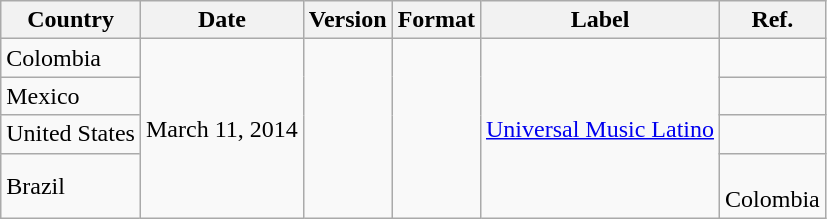<table class="wikitable">
<tr>
<th>Country</th>
<th>Date</th>
<th>Version</th>
<th>Format</th>
<th>Label</th>
<th>Ref.</th>
</tr>
<tr>
<td>Colombia</td>
<td rowspan="4">March 11, 2014</td>
<td rowspan="4"></td>
<td rowspan="4"></td>
<td rowspan="4"><a href='#'>Universal Music Latino</a></td>
<td></td>
</tr>
<tr>
<td>Mexico</td>
<td></td>
</tr>
<tr>
<td>United States</td>
<td></td>
</tr>
<tr>
<td>Brazil</td>
<td><br>Colombia
</td>
</tr>
</table>
